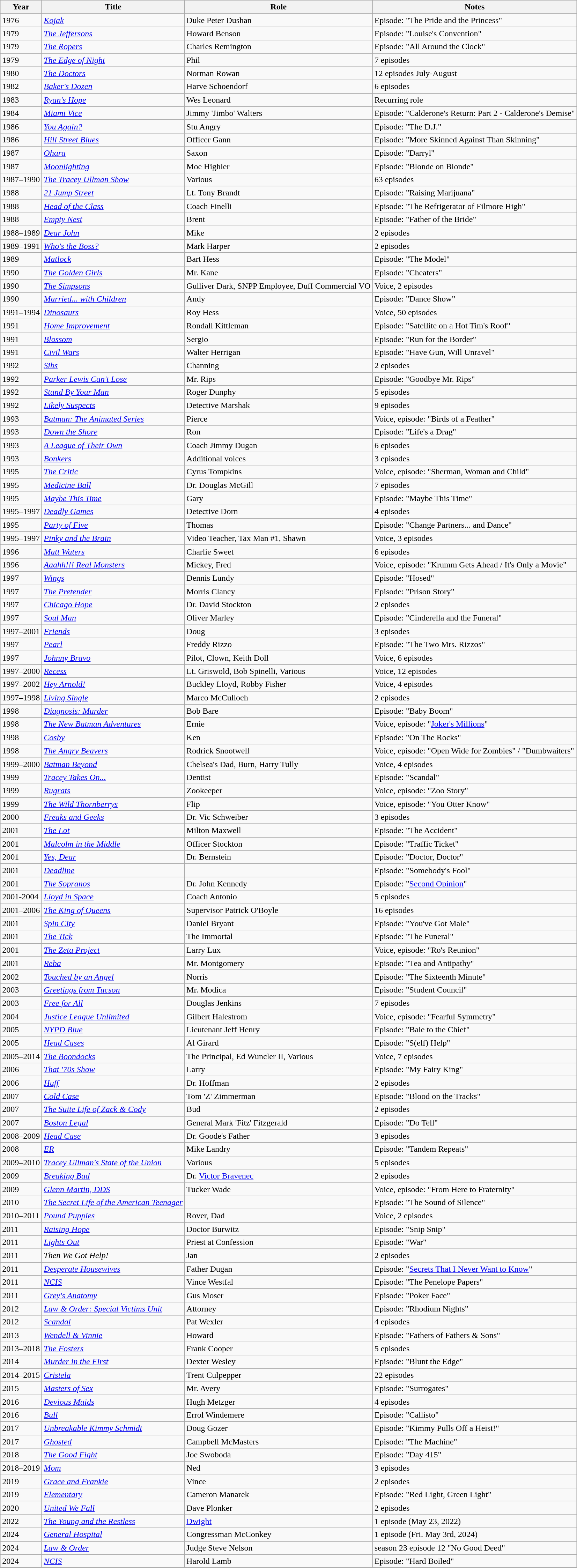<table class="wikitable">
<tr>
<th>Year</th>
<th>Title</th>
<th>Role</th>
<th>Notes</th>
</tr>
<tr>
<td>1976</td>
<td><em><a href='#'>Kojak</a></em></td>
<td>Duke Peter Dushan</td>
<td>Episode: "The Pride and the Princess"</td>
</tr>
<tr>
<td>1979</td>
<td><em><a href='#'>The Jeffersons</a></em></td>
<td>Howard Benson</td>
<td>Episode: "Louise's Convention"</td>
</tr>
<tr>
<td>1979</td>
<td><em><a href='#'>The Ropers</a></em></td>
<td>Charles Remington</td>
<td>Episode: "All Around the Clock"</td>
</tr>
<tr>
<td>1979</td>
<td><em><a href='#'>The Edge of Night</a></em></td>
<td>Phil</td>
<td>7 episodes</td>
</tr>
<tr>
<td>1980</td>
<td><em><a href='#'>The Doctors</a></em></td>
<td>Norman Rowan</td>
<td>12 episodes July-August</td>
</tr>
<tr>
<td>1982</td>
<td><em><a href='#'>Baker's Dozen</a></em></td>
<td>Harve Schoendorf</td>
<td>6 episodes</td>
</tr>
<tr>
<td>1983</td>
<td><em><a href='#'>Ryan's Hope</a></em></td>
<td>Wes Leonard</td>
<td>Recurring role</td>
</tr>
<tr>
<td>1984</td>
<td><em><a href='#'>Miami Vice</a></em></td>
<td>Jimmy 'Jimbo' Walters</td>
<td>Episode: "Calderone's Return: Part 2 -  Calderone's Demise"</td>
</tr>
<tr>
<td>1986</td>
<td><em><a href='#'>You Again?</a></em></td>
<td>Stu Angry</td>
<td>Episode: "The D.J."</td>
</tr>
<tr>
<td>1986</td>
<td><em><a href='#'>Hill Street Blues</a></em></td>
<td>Officer Gann</td>
<td>Episode: "More Skinned Against Than Skinning"</td>
</tr>
<tr>
<td>1987</td>
<td><em><a href='#'>Ohara</a></em></td>
<td>Saxon</td>
<td>Episode: "Darryl"</td>
</tr>
<tr>
<td>1987</td>
<td><em><a href='#'>Moonlighting</a></em></td>
<td>Moe Highler</td>
<td>Episode: "Blonde on Blonde"</td>
</tr>
<tr>
<td>1987–1990</td>
<td><em><a href='#'>The Tracey Ullman Show</a></em></td>
<td>Various</td>
<td>63 episodes</td>
</tr>
<tr>
<td>1988</td>
<td><em><a href='#'>21 Jump Street</a></em></td>
<td>Lt. Tony Brandt</td>
<td>Episode: "Raising Marijuana"</td>
</tr>
<tr>
<td>1988</td>
<td><em><a href='#'>Head of the Class</a></em></td>
<td>Coach Finelli</td>
<td>Episode: "The Refrigerator of Filmore High"</td>
</tr>
<tr>
<td>1988</td>
<td><em><a href='#'>Empty Nest</a></em></td>
<td>Brent</td>
<td>Episode: "Father of the Bride"</td>
</tr>
<tr>
<td>1988–1989</td>
<td><em><a href='#'>Dear John</a></em></td>
<td>Mike</td>
<td>2 episodes</td>
</tr>
<tr>
<td>1989–1991</td>
<td><em><a href='#'>Who's the Boss?</a></em></td>
<td>Mark Harper</td>
<td>2 episodes</td>
</tr>
<tr>
<td>1989</td>
<td><em><a href='#'>Matlock</a></em></td>
<td>Bart Hess</td>
<td>Episode: "The Model"</td>
</tr>
<tr>
<td>1990</td>
<td><em><a href='#'>The Golden Girls</a></em></td>
<td>Mr. Kane</td>
<td>Episode: "Cheaters"</td>
</tr>
<tr>
<td>1990</td>
<td><em><a href='#'>The Simpsons</a></em></td>
<td>Gulliver Dark, SNPP Employee, Duff Commercial VO</td>
<td>Voice, 2 episodes</td>
</tr>
<tr>
<td>1990</td>
<td><em><a href='#'>Married... with Children</a></em></td>
<td>Andy</td>
<td>Episode: "Dance Show"</td>
</tr>
<tr>
<td>1991–1994</td>
<td><em><a href='#'>Dinosaurs</a></em></td>
<td>Roy Hess</td>
<td>Voice, 50 episodes</td>
</tr>
<tr>
<td>1991</td>
<td><em><a href='#'>Home Improvement</a></em></td>
<td>Rondall Kittleman</td>
<td>Episode: "Satellite on a Hot Tim's Roof"</td>
</tr>
<tr>
<td>1991</td>
<td><em><a href='#'>Blossom</a></em></td>
<td>Sergio</td>
<td>Episode: "Run for the Border"</td>
</tr>
<tr>
<td>1991</td>
<td><em><a href='#'>Civil Wars</a></em></td>
<td>Walter Herrigan</td>
<td>Episode: "Have Gun, Will Unravel"</td>
</tr>
<tr>
<td>1992</td>
<td><em><a href='#'>Sibs</a></em></td>
<td>Channing</td>
<td>2 episodes</td>
</tr>
<tr>
<td>1992</td>
<td><em><a href='#'>Parker Lewis Can't Lose</a></em></td>
<td>Mr. Rips</td>
<td>Episode: "Goodbye Mr. Rips"</td>
</tr>
<tr>
<td>1992</td>
<td><em><a href='#'>Stand By Your Man</a></em></td>
<td>Roger Dunphy</td>
<td>5 episodes</td>
</tr>
<tr>
<td>1992</td>
<td><em><a href='#'>Likely Suspects</a></em></td>
<td>Detective Marshak</td>
<td>9 episodes</td>
</tr>
<tr>
<td>1993</td>
<td><em><a href='#'>Batman: The Animated Series</a></em></td>
<td>Pierce</td>
<td>Voice, episode: "Birds of a Feather"</td>
</tr>
<tr>
<td>1993</td>
<td><em><a href='#'>Down the Shore</a></em></td>
<td>Ron</td>
<td>Episode: "Life's a Drag"</td>
</tr>
<tr>
<td>1993</td>
<td><em><a href='#'>A League of Their Own</a></em></td>
<td>Coach Jimmy Dugan</td>
<td>6 episodes</td>
</tr>
<tr>
<td>1993</td>
<td><em><a href='#'>Bonkers</a></em></td>
<td>Additional voices</td>
<td>3 episodes</td>
</tr>
<tr>
<td>1995</td>
<td><em><a href='#'>The Critic</a></em></td>
<td>Cyrus Tompkins</td>
<td>Voice, episode: "Sherman, Woman and Child"</td>
</tr>
<tr>
<td>1995</td>
<td><em><a href='#'>Medicine Ball</a></em></td>
<td>Dr. Douglas McGill</td>
<td>7 episodes</td>
</tr>
<tr>
<td>1995</td>
<td><em><a href='#'>Maybe This Time</a></em></td>
<td>Gary</td>
<td>Episode: "Maybe This Time"</td>
</tr>
<tr>
<td>1995–1997</td>
<td><em><a href='#'>Deadly Games</a></em></td>
<td>Detective Dorn</td>
<td>4 episodes</td>
</tr>
<tr>
<td>1995</td>
<td><em><a href='#'>Party of Five</a></em></td>
<td>Thomas</td>
<td>Episode: "Change Partners... and Dance"</td>
</tr>
<tr>
<td>1995–1997</td>
<td><em><a href='#'>Pinky and the Brain</a></em></td>
<td>Video Teacher, Tax Man #1, Shawn</td>
<td>Voice, 3 episodes</td>
</tr>
<tr>
<td>1996</td>
<td><em><a href='#'>Matt Waters</a></em></td>
<td>Charlie Sweet</td>
<td>6 episodes</td>
</tr>
<tr>
<td>1996</td>
<td><em><a href='#'>Aaahh!!! Real Monsters</a></em></td>
<td>Mickey, Fred</td>
<td>Voice, episode: "Krumm Gets Ahead / It's Only a Movie"</td>
</tr>
<tr>
<td>1997</td>
<td><em><a href='#'>Wings</a></em></td>
<td>Dennis Lundy</td>
<td>Episode: "Hosed"</td>
</tr>
<tr>
<td>1997</td>
<td><em><a href='#'>The Pretender</a></em></td>
<td>Morris Clancy</td>
<td>Episode: "Prison Story"</td>
</tr>
<tr>
<td>1997</td>
<td><em><a href='#'>Chicago Hope</a></em></td>
<td>Dr. David Stockton</td>
<td>2 episodes</td>
</tr>
<tr>
<td>1997</td>
<td><em><a href='#'>Soul Man</a></em></td>
<td>Oliver Marley</td>
<td>Episode: "Cinderella and the Funeral"</td>
</tr>
<tr>
<td>1997–2001</td>
<td><em><a href='#'>Friends</a></em></td>
<td>Doug</td>
<td>3 episodes</td>
</tr>
<tr>
<td>1997</td>
<td><em><a href='#'>Pearl</a></em></td>
<td>Freddy Rizzo</td>
<td>Episode: "The Two Mrs. Rizzos"</td>
</tr>
<tr>
<td>1997</td>
<td><em><a href='#'>Johnny Bravo</a></em></td>
<td>Pilot, Clown, Keith Doll</td>
<td>Voice, 6 episodes</td>
</tr>
<tr>
<td>1997–2000</td>
<td><em><a href='#'>Recess</a></em></td>
<td>Lt. Griswold, Bob Spinelli, Various</td>
<td>Voice, 12 episodes</td>
</tr>
<tr>
<td>1997–2002</td>
<td><em><a href='#'>Hey Arnold!</a></em></td>
<td>Buckley Lloyd, Robby Fisher</td>
<td>Voice, 4 episodes</td>
</tr>
<tr>
<td>1997–1998</td>
<td><em><a href='#'>Living Single</a></em></td>
<td>Marco McCulloch</td>
<td>2 episodes</td>
</tr>
<tr>
<td>1998</td>
<td><em><a href='#'>Diagnosis: Murder</a></em></td>
<td>Bob Bare</td>
<td>Episode: "Baby Boom"</td>
</tr>
<tr>
<td>1998</td>
<td><em><a href='#'>The New Batman Adventures</a></em></td>
<td>Ernie</td>
<td>Voice, episode: "<a href='#'>Joker's Millions</a>"</td>
</tr>
<tr>
<td>1998</td>
<td><em><a href='#'>Cosby</a></em></td>
<td>Ken</td>
<td>Episode: "On The Rocks"</td>
</tr>
<tr>
<td>1998</td>
<td><em><a href='#'>The Angry Beavers</a></em></td>
<td>Rodrick Snootwell</td>
<td>Voice, episode: "Open Wide for Zombies" / "Dumbwaiters"</td>
</tr>
<tr>
<td>1999–2000</td>
<td><em><a href='#'>Batman Beyond</a></em></td>
<td>Chelsea's Dad, Burn, Harry Tully</td>
<td>Voice, 4 episodes</td>
</tr>
<tr>
<td>1999</td>
<td><em><a href='#'>Tracey Takes On...</a></em></td>
<td>Dentist</td>
<td>Episode: "Scandal"</td>
</tr>
<tr>
<td>1999</td>
<td><em><a href='#'>Rugrats</a></em></td>
<td>Zookeeper</td>
<td>Voice, episode: "Zoo Story"</td>
</tr>
<tr>
<td>1999</td>
<td><em><a href='#'>The Wild Thornberrys</a></em></td>
<td>Flip</td>
<td>Voice, episode: "You Otter Know"</td>
</tr>
<tr>
<td>2000</td>
<td><em><a href='#'>Freaks and Geeks</a></em></td>
<td>Dr. Vic Schweiber</td>
<td>3 episodes</td>
</tr>
<tr>
<td>2001</td>
<td><em><a href='#'>The Lot</a></em></td>
<td>Milton Maxwell</td>
<td>Episode: "The Accident"</td>
</tr>
<tr>
<td>2001</td>
<td><em><a href='#'>Malcolm in the Middle</a></em></td>
<td>Officer Stockton</td>
<td>Episode: "Traffic Ticket"</td>
</tr>
<tr>
<td>2001</td>
<td><em><a href='#'>Yes, Dear</a></em></td>
<td>Dr. Bernstein</td>
<td>Episode: "Doctor, Doctor"</td>
</tr>
<tr>
<td>2001</td>
<td><em><a href='#'>Deadline</a></em></td>
<td></td>
<td>Episode: "Somebody's Fool"</td>
</tr>
<tr>
<td>2001</td>
<td><em><a href='#'>The Sopranos</a></em></td>
<td>Dr. John Kennedy</td>
<td>Episode: "<a href='#'>Second Opinion</a>"</td>
</tr>
<tr>
<td>2001-2004</td>
<td><em><a href='#'>Lloyd in Space</a></em></td>
<td>Coach Antonio</td>
<td>5 episodes</td>
</tr>
<tr>
<td>2001–2006</td>
<td><em><a href='#'>The King of Queens</a></em></td>
<td>Supervisor Patrick O'Boyle</td>
<td>16 episodes</td>
</tr>
<tr>
<td>2001</td>
<td><em><a href='#'>Spin City</a></em></td>
<td>Daniel Bryant</td>
<td>Episode: "You've Got Male"</td>
</tr>
<tr>
<td>2001</td>
<td><em><a href='#'>The Tick</a></em></td>
<td>The Immortal</td>
<td>Episode: "The Funeral"</td>
</tr>
<tr>
<td>2001</td>
<td><em><a href='#'>The Zeta Project</a></em></td>
<td>Larry Lux</td>
<td>Voice, episode: "Ro's Reunion"</td>
</tr>
<tr>
<td>2001</td>
<td><em><a href='#'>Reba</a></em></td>
<td>Mr. Montgomery</td>
<td>Episode: "Tea and Antipathy"</td>
</tr>
<tr>
<td>2002</td>
<td><em><a href='#'>Touched by an Angel</a></em></td>
<td>Norris</td>
<td>Episode: "The Sixteenth Minute"</td>
</tr>
<tr>
<td>2003</td>
<td><em><a href='#'>Greetings from Tucson</a></em></td>
<td>Mr. Modica</td>
<td>Episode: "Student Council"</td>
</tr>
<tr>
<td>2003</td>
<td><em><a href='#'>Free for All</a></em></td>
<td>Douglas Jenkins</td>
<td>7 episodes</td>
</tr>
<tr>
<td>2004</td>
<td><em><a href='#'>Justice League Unlimited</a></em></td>
<td>Gilbert Halestrom</td>
<td>Voice, episode: "Fearful Symmetry"</td>
</tr>
<tr>
<td>2005</td>
<td><em><a href='#'>NYPD Blue</a></em></td>
<td>Lieutenant Jeff Henry</td>
<td>Episode: "Bale to the Chief"</td>
</tr>
<tr>
<td>2005</td>
<td><em><a href='#'>Head Cases</a></em></td>
<td>Al Girard</td>
<td>Episode: "S(elf) Help"</td>
</tr>
<tr>
<td>2005–2014</td>
<td><em><a href='#'>The Boondocks</a></em></td>
<td>The Principal, Ed Wuncler II, Various</td>
<td>Voice, 7 episodes</td>
</tr>
<tr>
<td>2006</td>
<td><em><a href='#'>That '70s Show</a></em></td>
<td>Larry</td>
<td>Episode: "My Fairy King"</td>
</tr>
<tr>
<td>2006</td>
<td><em><a href='#'>Huff</a></em></td>
<td>Dr. Hoffman</td>
<td>2 episodes</td>
</tr>
<tr>
<td>2007</td>
<td><em><a href='#'>Cold Case</a></em></td>
<td>Tom 'Z' Zimmerman</td>
<td>Episode: "Blood on the Tracks"</td>
</tr>
<tr>
<td>2007</td>
<td><em><a href='#'>The Suite Life of Zack & Cody</a></em></td>
<td>Bud</td>
<td>2 episodes</td>
</tr>
<tr>
<td>2007</td>
<td><em><a href='#'>Boston Legal</a></em></td>
<td>General Mark 'Fitz' Fitzgerald</td>
<td>Episode: "Do Tell"</td>
</tr>
<tr>
<td>2008–2009</td>
<td><em><a href='#'>Head Case</a></em></td>
<td>Dr. Goode's Father</td>
<td>3 episodes</td>
</tr>
<tr>
<td>2008</td>
<td><em><a href='#'>ER</a></em></td>
<td>Mike Landry</td>
<td>Episode: "Tandem Repeats"</td>
</tr>
<tr>
<td>2009–2010</td>
<td><em><a href='#'>Tracey Ullman's State of the Union</a></em></td>
<td>Various</td>
<td>5 episodes</td>
</tr>
<tr>
<td>2009</td>
<td><em><a href='#'>Breaking Bad</a></em></td>
<td>Dr. <a href='#'>Victor Bravenec</a></td>
<td>2 episodes</td>
</tr>
<tr>
<td>2009</td>
<td><em><a href='#'>Glenn Martin, DDS</a></em></td>
<td>Tucker Wade</td>
<td>Voice, episode: "From Here to Fraternity"</td>
</tr>
<tr>
<td>2010</td>
<td><em><a href='#'>The Secret Life of the American Teenager</a></em></td>
<td></td>
<td>Episode: "The Sound of Silence"</td>
</tr>
<tr>
<td>2010–2011</td>
<td><em><a href='#'>Pound Puppies</a></em></td>
<td>Rover, Dad</td>
<td>Voice, 2 episodes</td>
</tr>
<tr>
<td>2011</td>
<td><em><a href='#'>Raising Hope</a></em></td>
<td>Doctor Burwitz</td>
<td>Episode: "Snip Snip"</td>
</tr>
<tr>
<td>2011</td>
<td><em><a href='#'>Lights Out</a></em></td>
<td>Priest at Confession</td>
<td>Episode: "War"</td>
</tr>
<tr>
<td>2011</td>
<td><em>Then We Got Help!</em></td>
<td>Jan</td>
<td>2 episodes</td>
</tr>
<tr>
<td>2011</td>
<td><em><a href='#'>Desperate Housewives</a></em></td>
<td>Father Dugan</td>
<td>Episode: "<a href='#'>Secrets That I Never Want to Know</a>"</td>
</tr>
<tr>
<td>2011</td>
<td><em><a href='#'>NCIS</a></em></td>
<td>Vince Westfal</td>
<td>Episode: "The Penelope Papers"</td>
</tr>
<tr>
<td>2011</td>
<td><em><a href='#'>Grey's Anatomy</a></em></td>
<td>Gus Moser</td>
<td>Episode: "Poker Face"</td>
</tr>
<tr>
<td>2012</td>
<td><em><a href='#'>Law & Order: Special Victims Unit</a></em></td>
<td>Attorney</td>
<td>Episode: "Rhodium Nights"</td>
</tr>
<tr>
<td>2012</td>
<td><em><a href='#'>Scandal</a></em></td>
<td>Pat Wexler</td>
<td>4 episodes</td>
</tr>
<tr>
<td>2013</td>
<td><em><a href='#'>Wendell & Vinnie</a></em></td>
<td>Howard</td>
<td>Episode: "Fathers of Fathers & Sons"</td>
</tr>
<tr>
<td>2013–2018</td>
<td><em><a href='#'>The Fosters</a></em></td>
<td>Frank Cooper</td>
<td>5 episodes</td>
</tr>
<tr>
<td>2014</td>
<td><em><a href='#'>Murder in the First</a></em></td>
<td>Dexter Wesley</td>
<td>Episode: "Blunt the Edge"</td>
</tr>
<tr>
<td>2014–2015</td>
<td><em><a href='#'>Cristela</a></em></td>
<td>Trent Culpepper</td>
<td>22 episodes</td>
</tr>
<tr>
<td>2015</td>
<td><em><a href='#'>Masters of Sex</a></em></td>
<td>Mr. Avery</td>
<td>Episode: "Surrogates"</td>
</tr>
<tr>
<td>2016</td>
<td><em><a href='#'>Devious Maids</a></em></td>
<td>Hugh Metzger</td>
<td>4 episodes</td>
</tr>
<tr>
<td>2016</td>
<td><em><a href='#'>Bull</a></em></td>
<td>Errol Windemere</td>
<td>Episode: "Callisto"</td>
</tr>
<tr>
<td>2017</td>
<td><em><a href='#'>Unbreakable Kimmy Schmidt</a></em></td>
<td>Doug Gozer</td>
<td>Episode: "Kimmy Pulls Off a Heist!"</td>
</tr>
<tr>
<td>2017</td>
<td><em><a href='#'>Ghosted</a></em></td>
<td>Campbell McMasters</td>
<td>Episode: "The Machine"</td>
</tr>
<tr>
<td>2018</td>
<td><em><a href='#'>The Good Fight</a></em></td>
<td>Joe Swoboda</td>
<td>Episode: "Day 415"</td>
</tr>
<tr>
<td>2018–2019</td>
<td><em><a href='#'>Mom</a></em></td>
<td>Ned</td>
<td>3 episodes</td>
</tr>
<tr>
<td>2019</td>
<td><em><a href='#'>Grace and Frankie</a></em></td>
<td>Vince</td>
<td>2 episodes</td>
</tr>
<tr>
<td>2019</td>
<td><em><a href='#'>Elementary</a></em></td>
<td>Cameron Manarek</td>
<td>Episode: "Red Light, Green Light"</td>
</tr>
<tr>
<td>2020</td>
<td><em><a href='#'>United We Fall</a></em></td>
<td>Dave Plonker</td>
<td>2 episodes</td>
</tr>
<tr>
<td>2022</td>
<td><em><a href='#'>The Young and the Restless</a></em></td>
<td><a href='#'>Dwight</a></td>
<td>1 episode (May 23, 2022)</td>
</tr>
<tr>
<td>2024</td>
<td><em><a href='#'>General Hospital</a></em></td>
<td>Congressman McConkey</td>
<td>1 episode (Fri. May 3rd, 2024)</td>
</tr>
<tr>
<td>2024</td>
<td><em><a href='#'>Law & Order</a></em></td>
<td>Judge Steve Nelson</td>
<td>season 23 episode 12 "No Good Deed"</td>
</tr>
<tr>
<td>2024</td>
<td><em><a href='#'>NCIS</a></em></td>
<td>Harold Lamb</td>
<td>Episode: "Hard Boiled" </td>
</tr>
</table>
